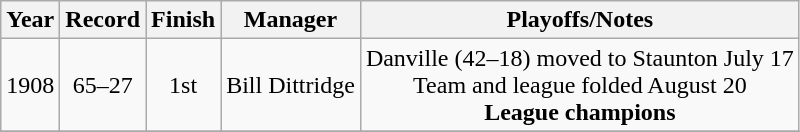<table class="wikitable">
<tr>
<th>Year</th>
<th>Record</th>
<th>Finish</th>
<th>Manager</th>
<th>Playoffs/Notes</th>
</tr>
<tr align=center>
<td>1908</td>
<td>65–27</td>
<td>1st</td>
<td>Bill Dittridge</td>
<td>Danville (42–18) moved to Staunton July 17<br>Team and league folded August 20<br><strong>League champions</strong></td>
</tr>
<tr align=center>
</tr>
</table>
